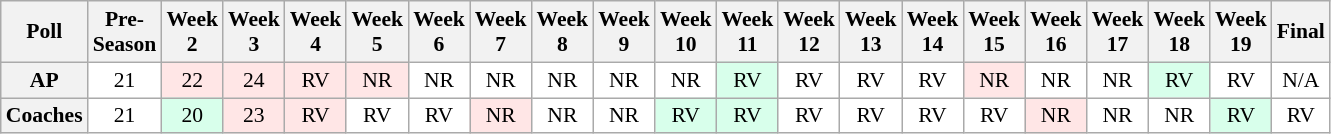<table class="wikitable" style="white-space:nowrap;font-size:90%">
<tr>
<th>Poll</th>
<th>Pre-<br>Season</th>
<th>Week<br>2</th>
<th>Week<br>3</th>
<th>Week<br>4</th>
<th>Week<br>5</th>
<th>Week<br>6</th>
<th>Week<br>7</th>
<th>Week<br>8</th>
<th>Week<br>9</th>
<th>Week<br>10</th>
<th>Week<br>11</th>
<th>Week<br>12</th>
<th>Week<br>13</th>
<th>Week<br>14</th>
<th>Week<br>15</th>
<th>Week<br>16</th>
<th>Week<br>17</th>
<th>Week<br>18</th>
<th>Week<br>19</th>
<th>Final</th>
</tr>
<tr style="text-align:center;">
<th>AP</th>
<td style="background:#FFF;">21</td>
<td style="background:#FFE6E6;">22</td>
<td style="background:#FFE6E6;">24</td>
<td style="background:#FFE6E6;">RV</td>
<td style="background:#FFE6E6;">NR</td>
<td style="background:#FFF;">NR</td>
<td style="background:#FFF;">NR</td>
<td style="background:#FFF;">NR</td>
<td style="background:#FFF;">NR</td>
<td style="background:#FFF;">NR</td>
<td style="background:#D8FFEB;">RV</td>
<td style="background:#FFF;">RV</td>
<td style="background:#FFF;">RV</td>
<td style="background:#FFF;">RV</td>
<td style="background:#FFE6E6;">NR</td>
<td style="background:#FFF;">NR</td>
<td style="background:#FFF;">NR</td>
<td style="background:#D8FFEB;">RV</td>
<td style="background:#FFF;">RV</td>
<td style="background:#FFF;">N/A</td>
</tr>
<tr style="text-align:center;">
<th>Coaches</th>
<td style="background:#FFF;">21</td>
<td style="background:#D8FFEB;">20</td>
<td style="background:#FFE6E6;">23</td>
<td style="background:#FFE6E6;">RV</td>
<td style="background:#FFF;">RV</td>
<td style="background:#FFF;">RV</td>
<td style="background:#FFE6E6;">NR</td>
<td style="background:#FFF;">NR</td>
<td style="background:#FFF;">NR</td>
<td style="background:#D8FFEB;">RV</td>
<td style="background:#D8FFEB;">RV</td>
<td style="background:#FFF;">RV</td>
<td style="background:#FFF;">RV</td>
<td style="background:#FFF;">RV</td>
<td style="background:#FFF;">RV</td>
<td style="background:#FFE6E6;">NR</td>
<td style="background:#FFF;">NR</td>
<td style="background:#FFF;">NR</td>
<td style="background:#D8FFEB;">RV</td>
<td style="background:#FFF;">RV</td>
</tr>
</table>
